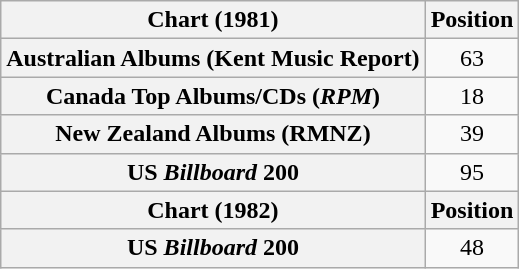<table class="wikitable sortable plainrowheaders" style="text-align:center">
<tr>
<th scope="col">Chart (1981)</th>
<th scope="col">Position</th>
</tr>
<tr>
<th scope="row">Australian Albums (Kent Music Report)</th>
<td>63</td>
</tr>
<tr>
<th scope="row">Canada Top Albums/CDs (<em>RPM</em>)</th>
<td>18</td>
</tr>
<tr>
<th scope="row">New Zealand Albums (RMNZ)</th>
<td>39</td>
</tr>
<tr>
<th scope="row">US <em>Billboard</em> 200</th>
<td>95</td>
</tr>
<tr>
<th scope="col">Chart (1982)</th>
<th scope="col">Position</th>
</tr>
<tr>
<th scope="row">US <em>Billboard</em> 200</th>
<td>48</td>
</tr>
</table>
